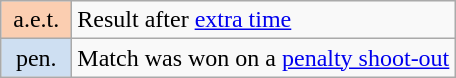<table class="wikitable">
<tr>
<td width="40px" style="text-align:center; background:#FBCEB1">a.e.t.</td>
<td>Result after <a href='#'>extra time</a></td>
</tr>
<tr>
<td width="40px" style="text-align:center; background:#cedff2">pen.</td>
<td>Match was won on a <a href='#'>penalty shoot-out</a></td>
</tr>
</table>
